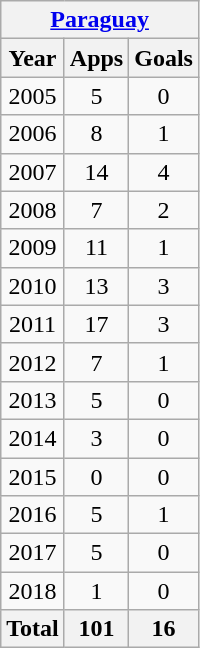<table class="wikitable" style="text-align:center">
<tr>
<th colspan=3><a href='#'>Paraguay</a></th>
</tr>
<tr>
<th>Year</th>
<th>Apps</th>
<th>Goals</th>
</tr>
<tr>
<td>2005</td>
<td>5</td>
<td>0</td>
</tr>
<tr>
<td>2006</td>
<td>8</td>
<td>1</td>
</tr>
<tr>
<td>2007</td>
<td>14</td>
<td>4</td>
</tr>
<tr>
<td>2008</td>
<td>7</td>
<td>2</td>
</tr>
<tr>
<td>2009</td>
<td>11</td>
<td>1</td>
</tr>
<tr>
<td>2010</td>
<td>13</td>
<td>3</td>
</tr>
<tr>
<td>2011</td>
<td>17</td>
<td>3</td>
</tr>
<tr>
<td>2012</td>
<td>7</td>
<td>1</td>
</tr>
<tr>
<td>2013</td>
<td>5</td>
<td>0</td>
</tr>
<tr>
<td>2014</td>
<td>3</td>
<td>0</td>
</tr>
<tr>
<td>2015</td>
<td>0</td>
<td>0</td>
</tr>
<tr>
<td>2016</td>
<td>5</td>
<td>1</td>
</tr>
<tr>
<td>2017</td>
<td>5</td>
<td>0</td>
</tr>
<tr>
<td>2018</td>
<td>1</td>
<td>0</td>
</tr>
<tr>
<th>Total</th>
<th>101</th>
<th>16</th>
</tr>
</table>
